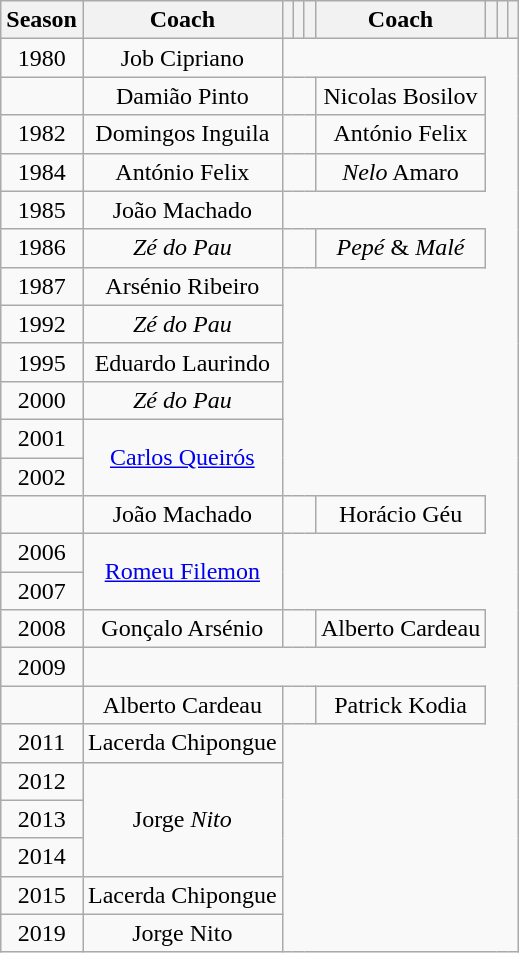<table class="wikitable" style="text-align:center;">
<tr>
<th>Season</th>
<th>Coach</th>
<th></th>
<th></th>
<th></th>
<th>Coach</th>
<th></th>
<th></th>
<th></th>
</tr>
<tr>
<td>1980</td>
<td> Job Cipriano</td>
</tr>
<tr>
<td></td>
<td> Damião Pinto</td>
<td colspan=3></td>
<td> Nicolas Bosilov</td>
</tr>
<tr>
<td>1982</td>
<td> Domingos Inguila</td>
<td colspan=3></td>
<td> António Felix</td>
</tr>
<tr>
<td>1984</td>
<td> António Felix</td>
<td colspan=3></td>
<td> <em>Nelo</em> Amaro</td>
</tr>
<tr>
<td>1985</td>
<td> João Machado</td>
</tr>
<tr>
<td>1986</td>
<td> <em>Zé do Pau</em></td>
<td colspan=3></td>
<td> <em>Pepé</em> & <em>Malé</em></td>
</tr>
<tr>
<td>1987</td>
<td> Arsénio Ribeiro</td>
</tr>
<tr>
<td>1992</td>
<td> <em>Zé do Pau</em></td>
</tr>
<tr>
<td>1995</td>
<td> Eduardo Laurindo</td>
</tr>
<tr>
<td>2000</td>
<td> <em>Zé do Pau</em></td>
</tr>
<tr>
<td>2001</td>
<td rowspan=2> <a href='#'>Carlos Queirós</a></td>
</tr>
<tr>
<td>2002</td>
</tr>
<tr>
<td></td>
<td> João Machado</td>
<td colspan=3></td>
<td> Horácio Géu</td>
</tr>
<tr>
<td>2006</td>
<td rowspan=2> <a href='#'>Romeu Filemon</a></td>
</tr>
<tr>
<td>2007</td>
</tr>
<tr>
<td>2008</td>
<td> Gonçalo Arsénio</td>
<td colspan=3></td>
<td> Alberto Cardeau</td>
</tr>
<tr>
<td>2009</td>
</tr>
<tr>
<td></td>
<td> Alberto Cardeau</td>
<td colspan=3></td>
<td> Patrick Kodia</td>
</tr>
<tr>
<td>2011</td>
<td> Lacerda Chipongue</td>
</tr>
<tr>
<td>2012</td>
<td rowspan=3> Jorge <em>Nito</em></td>
</tr>
<tr>
<td>2013</td>
</tr>
<tr>
<td>2014</td>
</tr>
<tr>
<td>2015</td>
<td> Lacerda Chipongue</td>
</tr>
<tr>
<td>2019</td>
<td> Jorge Nito</td>
</tr>
</table>
